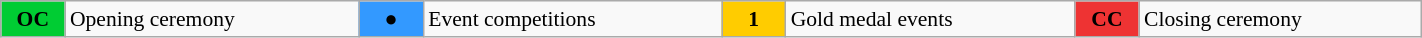<table class=wikitable style="margin:0.5em auto; font-size:90%; position:relative; width:75%;">
<tr>
<td style="width:2.5em; background-color:#00cc33; text-align:center;"><strong>OC</strong></td>
<td>Opening ceremony</td>
<td style="width:2.5em; background-color:#3399ff; text-align:center;">●</td>
<td>Event competitions</td>
<td style="width:2.5em; background-color:#ffcc00; text-align:center;"><strong>1</strong></td>
<td>Gold medal events</td>
<td style="width:2.5em; background-color:#ee3333; text-align:center;"><strong>CC</strong></td>
<td>Closing ceremony</td>
</tr>
</table>
